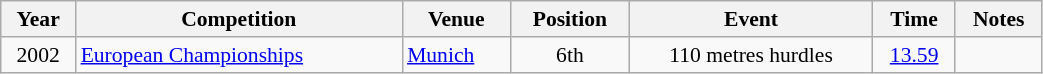<table class="wikitable" width=55% style="font-size:90%; text-align:center;">
<tr>
<th>Year</th>
<th>Competition</th>
<th>Venue</th>
<th>Position</th>
<th>Event</th>
<th>Time</th>
<th>Notes</th>
</tr>
<tr>
<td>2002</td>
<td align=left><a href='#'>European Championships</a></td>
<td align=left> <a href='#'>Munich</a></td>
<td>6th</td>
<td>110 metres hurdles</td>
<td><a href='#'>13.59</a></td>
<td></td>
</tr>
</table>
